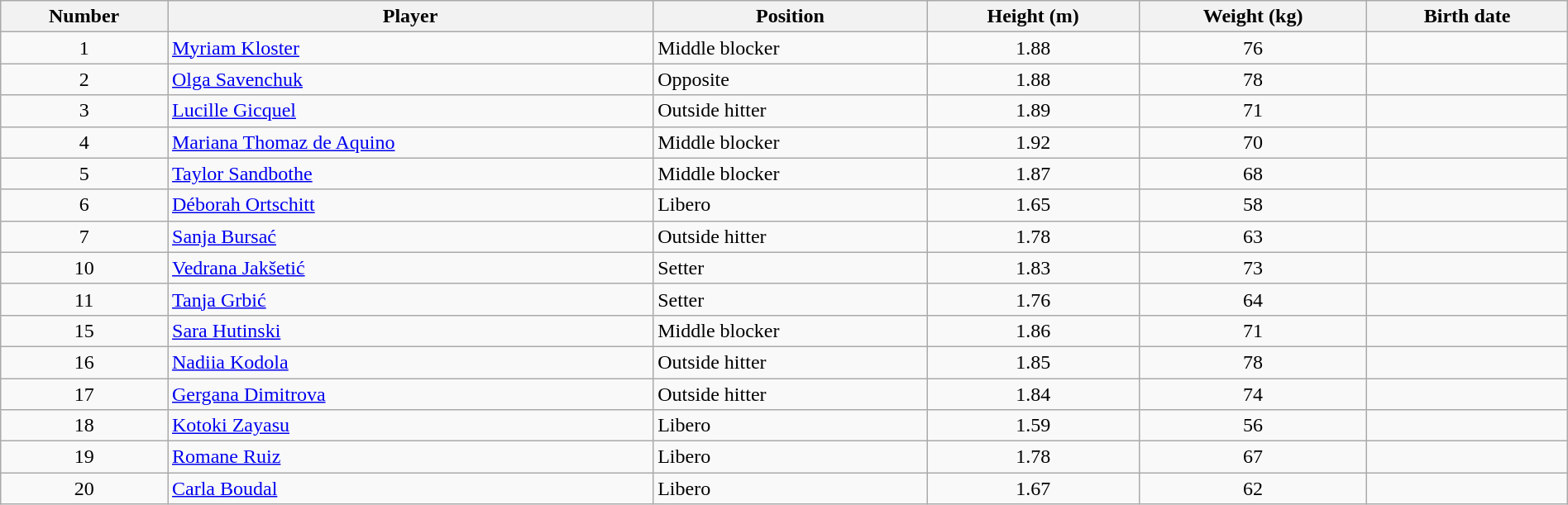<table class="wikitable" style="width:100%;">
<tr>
<th>Number</th>
<th>Player</th>
<th>Position</th>
<th>Height (m)</th>
<th>Weight (kg)</th>
<th>Birth date</th>
</tr>
<tr>
<td align=center>1</td>
<td> <a href='#'>Myriam Kloster</a></td>
<td>Middle blocker</td>
<td align=center>1.88</td>
<td align=center>76</td>
<td></td>
</tr>
<tr>
<td align=center>2</td>
<td> <a href='#'>Olga Savenchuk</a></td>
<td>Opposite</td>
<td align=center>1.88</td>
<td align=center>78</td>
<td></td>
</tr>
<tr>
<td align=center>3</td>
<td> <a href='#'>Lucille Gicquel</a></td>
<td>Outside hitter</td>
<td align=center>1.89</td>
<td align=center>71</td>
<td></td>
</tr>
<tr>
<td align=center>4</td>
<td> <a href='#'>Mariana Thomaz de Aquino</a></td>
<td>Middle blocker</td>
<td align=center>1.92</td>
<td align=center>70</td>
<td></td>
</tr>
<tr>
<td align=center>5</td>
<td> <a href='#'>Taylor Sandbothe</a></td>
<td>Middle blocker</td>
<td align=center>1.87</td>
<td align=center>68</td>
<td></td>
</tr>
<tr>
<td align=center>6</td>
<td> <a href='#'>Déborah Ortschitt</a></td>
<td>Libero</td>
<td align=center>1.65</td>
<td align=center>58</td>
<td></td>
</tr>
<tr>
<td align=center>7</td>
<td> <a href='#'>Sanja Bursać</a></td>
<td>Outside hitter</td>
<td align=center>1.78</td>
<td align=center>63</td>
<td></td>
</tr>
<tr>
<td align=center>10</td>
<td> <a href='#'>Vedrana Jakšetić</a></td>
<td>Setter</td>
<td align=center>1.83</td>
<td align=center>73</td>
<td></td>
</tr>
<tr>
<td align=center>11</td>
<td> <a href='#'>Tanja Grbić</a></td>
<td>Setter</td>
<td align=center>1.76</td>
<td align=center>64</td>
<td></td>
</tr>
<tr>
<td align=center>15</td>
<td> <a href='#'>Sara Hutinski</a></td>
<td>Middle blocker</td>
<td align=center>1.86</td>
<td align=center>71</td>
<td></td>
</tr>
<tr>
<td align=center>16</td>
<td> <a href='#'>Nadiia Kodola</a></td>
<td>Outside hitter</td>
<td align=center>1.85</td>
<td align=center>78</td>
<td></td>
</tr>
<tr>
<td align=center>17</td>
<td> <a href='#'>Gergana Dimitrova</a></td>
<td>Outside hitter</td>
<td align=center>1.84</td>
<td align=center>74</td>
<td></td>
</tr>
<tr>
<td align=center>18</td>
<td> <a href='#'>Kotoki Zayasu</a></td>
<td>Libero</td>
<td align=center>1.59</td>
<td align=center>56</td>
<td></td>
</tr>
<tr>
<td align=center>19</td>
<td> <a href='#'>Romane Ruiz</a></td>
<td>Libero</td>
<td align=center>1.78</td>
<td align=center>67</td>
<td></td>
</tr>
<tr>
<td align=center>20</td>
<td> <a href='#'>Carla Boudal</a></td>
<td>Libero</td>
<td align=center>1.67</td>
<td align=center>62</td>
<td></td>
</tr>
</table>
